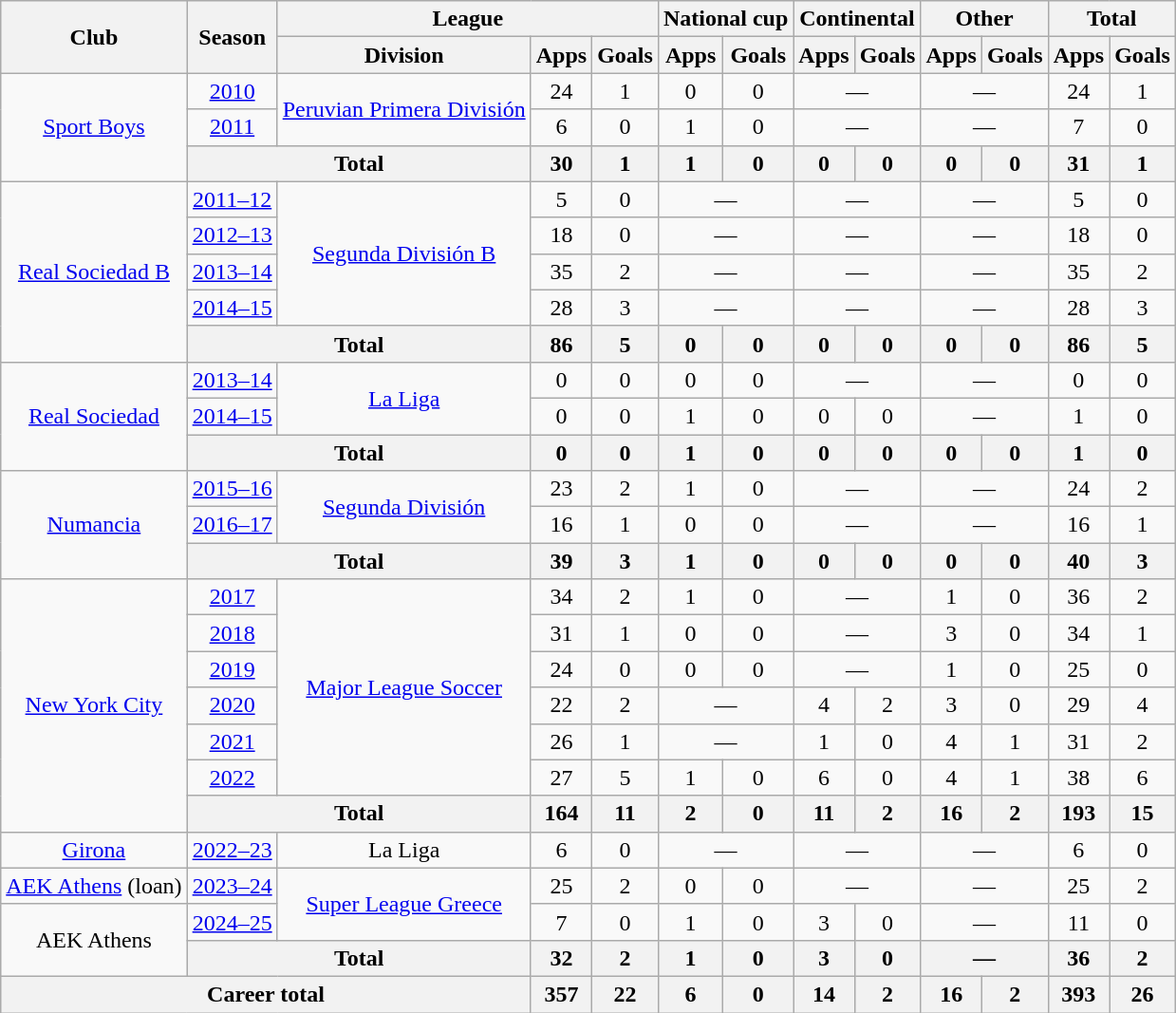<table class="wikitable" style="text-align:center">
<tr>
<th rowspan="2">Club</th>
<th rowspan="2">Season</th>
<th colspan="3">League</th>
<th colspan="2">National cup</th>
<th colspan="2">Continental</th>
<th colspan="2">Other</th>
<th colspan="2">Total</th>
</tr>
<tr>
<th>Division</th>
<th>Apps</th>
<th>Goals</th>
<th>Apps</th>
<th>Goals</th>
<th>Apps</th>
<th>Goals</th>
<th>Apps</th>
<th>Goals</th>
<th>Apps</th>
<th>Goals</th>
</tr>
<tr>
<td rowspan="3"><a href='#'>Sport Boys</a></td>
<td><a href='#'>2010</a></td>
<td rowspan="2"><a href='#'>Peruvian Primera División</a></td>
<td>24</td>
<td>1</td>
<td>0</td>
<td>0</td>
<td colspan="2">—</td>
<td colspan="2">—</td>
<td>24</td>
<td>1</td>
</tr>
<tr>
<td><a href='#'>2011</a></td>
<td>6</td>
<td>0</td>
<td>1</td>
<td>0</td>
<td colspan="2">—</td>
<td colspan="2">—</td>
<td>7</td>
<td>0</td>
</tr>
<tr>
<th colspan="2">Total</th>
<th>30</th>
<th>1</th>
<th>1</th>
<th>0</th>
<th>0</th>
<th>0</th>
<th>0</th>
<th>0</th>
<th>31</th>
<th>1</th>
</tr>
<tr>
<td rowspan="5"><a href='#'>Real Sociedad B</a></td>
<td><a href='#'>2011–12</a></td>
<td rowspan="4"><a href='#'>Segunda División B</a></td>
<td>5</td>
<td>0</td>
<td colspan="2">—</td>
<td colspan="2">—</td>
<td colspan="2">—</td>
<td>5</td>
<td>0</td>
</tr>
<tr>
<td><a href='#'>2012–13</a></td>
<td>18</td>
<td>0</td>
<td colspan="2">—</td>
<td colspan="2">—</td>
<td colspan="2">—</td>
<td>18</td>
<td>0</td>
</tr>
<tr>
<td><a href='#'>2013–14</a></td>
<td>35</td>
<td>2</td>
<td colspan="2">—</td>
<td colspan="2">—</td>
<td colspan="2">—</td>
<td>35</td>
<td>2</td>
</tr>
<tr>
<td><a href='#'>2014–15</a></td>
<td>28</td>
<td>3</td>
<td colspan="2">—</td>
<td colspan="2">—</td>
<td colspan="2">—</td>
<td>28</td>
<td>3</td>
</tr>
<tr>
<th colspan="2">Total</th>
<th>86</th>
<th>5</th>
<th>0</th>
<th>0</th>
<th>0</th>
<th>0</th>
<th>0</th>
<th>0</th>
<th>86</th>
<th>5</th>
</tr>
<tr>
<td rowspan="3"><a href='#'>Real Sociedad</a></td>
<td><a href='#'>2013–14</a></td>
<td rowspan="2"><a href='#'>La Liga</a></td>
<td>0</td>
<td>0</td>
<td>0</td>
<td>0</td>
<td colspan="2">—</td>
<td colspan="2">—</td>
<td>0</td>
<td>0</td>
</tr>
<tr>
<td><a href='#'>2014–15</a></td>
<td>0</td>
<td>0</td>
<td>1</td>
<td>0</td>
<td>0</td>
<td>0</td>
<td colspan="2">—</td>
<td>1</td>
<td>0</td>
</tr>
<tr>
<th colspan="2">Total</th>
<th>0</th>
<th>0</th>
<th>1</th>
<th>0</th>
<th>0</th>
<th>0</th>
<th>0</th>
<th>0</th>
<th>1</th>
<th>0</th>
</tr>
<tr>
<td rowspan="3"><a href='#'>Numancia</a></td>
<td><a href='#'>2015–16</a></td>
<td rowspan="2"><a href='#'>Segunda División</a></td>
<td>23</td>
<td>2</td>
<td>1</td>
<td>0</td>
<td colspan="2">—</td>
<td colspan="2">—</td>
<td>24</td>
<td>2</td>
</tr>
<tr>
<td><a href='#'>2016–17</a></td>
<td>16</td>
<td>1</td>
<td>0</td>
<td>0</td>
<td colspan="2">—</td>
<td colspan="2">—</td>
<td>16</td>
<td>1</td>
</tr>
<tr>
<th colspan="2">Total</th>
<th>39</th>
<th>3</th>
<th>1</th>
<th>0</th>
<th>0</th>
<th>0</th>
<th>0</th>
<th>0</th>
<th>40</th>
<th>3</th>
</tr>
<tr>
<td rowspan="7"><a href='#'>New York City</a></td>
<td><a href='#'>2017</a></td>
<td rowspan="6"><a href='#'>Major League Soccer</a></td>
<td>34</td>
<td>2</td>
<td>1</td>
<td>0</td>
<td colspan="2">—</td>
<td>1</td>
<td>0</td>
<td>36</td>
<td>2</td>
</tr>
<tr>
<td><a href='#'>2018</a></td>
<td>31</td>
<td>1</td>
<td>0</td>
<td>0</td>
<td colspan="2">—</td>
<td>3</td>
<td>0</td>
<td>34</td>
<td>1</td>
</tr>
<tr>
<td><a href='#'>2019</a></td>
<td>24</td>
<td>0</td>
<td>0</td>
<td>0</td>
<td colspan="2">—</td>
<td>1</td>
<td>0</td>
<td>25</td>
<td>0</td>
</tr>
<tr>
<td><a href='#'>2020</a></td>
<td>22</td>
<td>2</td>
<td colspan="2">—</td>
<td>4</td>
<td>2</td>
<td>3</td>
<td>0</td>
<td>29</td>
<td>4</td>
</tr>
<tr>
<td><a href='#'>2021</a></td>
<td>26</td>
<td>1</td>
<td colspan="2">—</td>
<td>1</td>
<td>0</td>
<td>4</td>
<td>1</td>
<td>31</td>
<td>2</td>
</tr>
<tr>
<td><a href='#'>2022</a></td>
<td>27</td>
<td>5</td>
<td>1</td>
<td>0</td>
<td>6</td>
<td>0</td>
<td>4</td>
<td>1</td>
<td>38</td>
<td>6</td>
</tr>
<tr>
<th colspan="2">Total</th>
<th>164</th>
<th>11</th>
<th>2</th>
<th>0</th>
<th>11</th>
<th>2</th>
<th>16</th>
<th>2</th>
<th>193</th>
<th>15</th>
</tr>
<tr>
<td><a href='#'>Girona</a></td>
<td><a href='#'>2022–23</a></td>
<td>La Liga</td>
<td>6</td>
<td>0</td>
<td colspan="2">—</td>
<td colspan="2">—</td>
<td colspan="2">—</td>
<td>6</td>
<td>0</td>
</tr>
<tr>
<td><a href='#'>AEK Athens</a> (loan)</td>
<td><a href='#'>2023–24</a></td>
<td rowspan="2"><a href='#'>Super League Greece</a></td>
<td>25</td>
<td>2</td>
<td>0</td>
<td>0</td>
<td colspan="2">—</td>
<td colspan="2">—</td>
<td>25</td>
<td>2</td>
</tr>
<tr>
<td rowspan="2">AEK Athens</td>
<td><a href='#'>2024–25</a></td>
<td>7</td>
<td>0</td>
<td>1</td>
<td>0</td>
<td>3</td>
<td>0</td>
<td colspan="2">—</td>
<td>11</td>
<td>0</td>
</tr>
<tr>
<th colspan="2">Total</th>
<th>32</th>
<th>2</th>
<th>1</th>
<th>0</th>
<th>3</th>
<th>0</th>
<th colspan="2">—</th>
<th>36</th>
<th>2</th>
</tr>
<tr>
<th colspan="3">Career total</th>
<th>357</th>
<th>22</th>
<th>6</th>
<th>0</th>
<th>14</th>
<th>2</th>
<th>16</th>
<th>2</th>
<th>393</th>
<th>26</th>
</tr>
</table>
